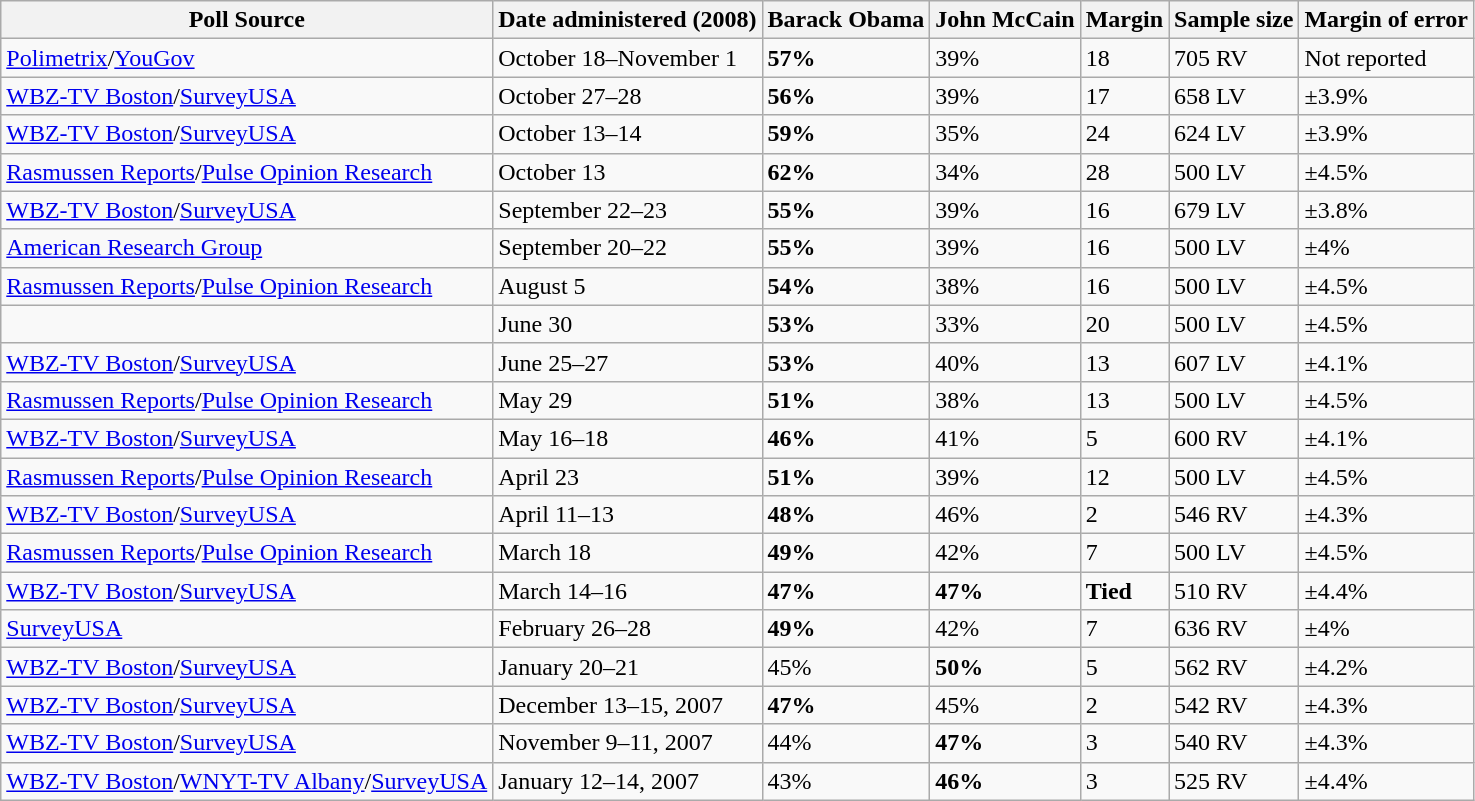<table class="wikitable collapsible">
<tr>
<th>Poll Source</th>
<th>Date administered (2008)</th>
<th>Barack Obama</th>
<th>John McCain</th>
<th>Margin</th>
<th>Sample size</th>
<th>Margin of error</th>
</tr>
<tr>
<td><a href='#'>Polimetrix</a>/<a href='#'>YouGov</a></td>
<td>October 18–November 1</td>
<td><strong>57%</strong></td>
<td>39%</td>
<td>18</td>
<td>705 RV</td>
<td>Not reported</td>
</tr>
<tr>
<td><a href='#'>WBZ-TV Boston</a>/<a href='#'>SurveyUSA</a></td>
<td>October 27–28</td>
<td><strong>56%</strong></td>
<td>39%</td>
<td>17</td>
<td>658 LV</td>
<td>±3.9%</td>
</tr>
<tr>
<td><a href='#'>WBZ-TV Boston</a>/<a href='#'>SurveyUSA</a></td>
<td>October 13–14</td>
<td><strong>59%</strong></td>
<td>35%</td>
<td>24</td>
<td>624 LV</td>
<td>±3.9%</td>
</tr>
<tr>
<td><a href='#'>Rasmussen Reports</a>/<a href='#'>Pulse Opinion Research</a></td>
<td>October 13</td>
<td><strong>62%</strong></td>
<td>34%</td>
<td>28</td>
<td>500 LV</td>
<td>±4.5%</td>
</tr>
<tr>
<td><a href='#'>WBZ-TV Boston</a>/<a href='#'>SurveyUSA</a></td>
<td>September 22–23</td>
<td><strong>55%</strong></td>
<td>39%</td>
<td>16</td>
<td>679 LV</td>
<td>±3.8%</td>
</tr>
<tr>
<td><a href='#'>American Research Group</a></td>
<td>September 20–22</td>
<td><strong>55%</strong></td>
<td>39%</td>
<td>16</td>
<td>500 LV</td>
<td>±4%</td>
</tr>
<tr>
<td><a href='#'>Rasmussen Reports</a>/<a href='#'>Pulse Opinion Research</a></td>
<td>August 5</td>
<td><strong>54%</strong></td>
<td>38%</td>
<td>16</td>
<td>500 LV</td>
<td>±4.5%</td>
</tr>
<tr>
<td></td>
<td>June 30</td>
<td><strong>53%</strong></td>
<td>33%</td>
<td>20</td>
<td>500 LV</td>
<td>±4.5%</td>
</tr>
<tr>
<td><a href='#'>WBZ-TV Boston</a>/<a href='#'>SurveyUSA</a></td>
<td>June 25–27</td>
<td><strong>53%</strong></td>
<td>40%</td>
<td>13</td>
<td>607 LV</td>
<td>±4.1%</td>
</tr>
<tr>
<td><a href='#'>Rasmussen Reports</a>/<a href='#'>Pulse Opinion Research</a></td>
<td>May 29</td>
<td><strong>51%</strong></td>
<td>38%</td>
<td>13</td>
<td>500 LV</td>
<td>±4.5%</td>
</tr>
<tr>
<td><a href='#'>WBZ-TV Boston</a>/<a href='#'>SurveyUSA</a></td>
<td>May 16–18</td>
<td><strong>46%</strong></td>
<td>41%</td>
<td>5</td>
<td>600 RV</td>
<td>±4.1%</td>
</tr>
<tr>
<td><a href='#'>Rasmussen Reports</a>/<a href='#'>Pulse Opinion Research</a></td>
<td>April 23</td>
<td><strong>51%</strong></td>
<td>39%</td>
<td>12</td>
<td>500 LV</td>
<td>±4.5%</td>
</tr>
<tr>
<td><a href='#'>WBZ-TV Boston</a>/<a href='#'>SurveyUSA</a></td>
<td>April 11–13</td>
<td><strong>48%</strong></td>
<td>46%</td>
<td>2</td>
<td>546 RV</td>
<td>±4.3%</td>
</tr>
<tr>
<td><a href='#'>Rasmussen Reports</a>/<a href='#'>Pulse Opinion Research</a></td>
<td>March 18</td>
<td><strong>49%</strong></td>
<td>42%</td>
<td>7</td>
<td>500 LV</td>
<td>±4.5%</td>
</tr>
<tr>
<td><a href='#'>WBZ-TV Boston</a>/<a href='#'>SurveyUSA</a></td>
<td>March 14–16</td>
<td><strong>47%</strong></td>
<td><strong>47%</strong></td>
<td><strong>Tied</strong></td>
<td>510 RV</td>
<td>±4.4%</td>
</tr>
<tr>
<td><a href='#'>SurveyUSA</a></td>
<td>February 26–28</td>
<td><strong>49%</strong></td>
<td>42%</td>
<td>7</td>
<td>636 RV</td>
<td>±4%</td>
</tr>
<tr>
<td><a href='#'>WBZ-TV Boston</a>/<a href='#'>SurveyUSA</a></td>
<td>January 20–21</td>
<td>45%</td>
<td><strong>50%</strong></td>
<td>5</td>
<td>562 RV</td>
<td>±4.2%</td>
</tr>
<tr>
<td><a href='#'>WBZ-TV Boston</a>/<a href='#'>SurveyUSA</a></td>
<td>December 13–15, 2007</td>
<td><strong>47%</strong></td>
<td>45%</td>
<td>2</td>
<td>542 RV</td>
<td>±4.3%</td>
</tr>
<tr>
<td><a href='#'>WBZ-TV Boston</a>/<a href='#'>SurveyUSA</a></td>
<td>November 9–11, 2007</td>
<td>44%</td>
<td><strong>47%</strong></td>
<td>3</td>
<td>540 RV</td>
<td>±4.3%</td>
</tr>
<tr>
<td><a href='#'>WBZ-TV Boston</a>/<a href='#'>WNYT-TV Albany</a>/<a href='#'>SurveyUSA</a></td>
<td>January 12–14, 2007</td>
<td>43%</td>
<td><strong>46%</strong></td>
<td>3</td>
<td>525 RV</td>
<td>±4.4%</td>
</tr>
</table>
